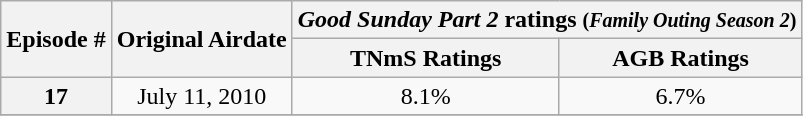<table class=wikitable style="text-align:center">
<tr>
<th rowspan="2">Episode #</th>
<th rowspan="2">Original Airdate</th>
<th colspan="2"><em>Good Sunday Part 2</em> ratings <small>(<em>Family Outing Season 2</em>)</small></th>
</tr>
<tr>
<th colspan="1">TNmS Ratings</th>
<th colspan="1">AGB Ratings</th>
</tr>
<tr>
<th>17</th>
<td>July 11, 2010</td>
<td>8.1%</td>
<td>6.7%</td>
</tr>
<tr>
</tr>
</table>
